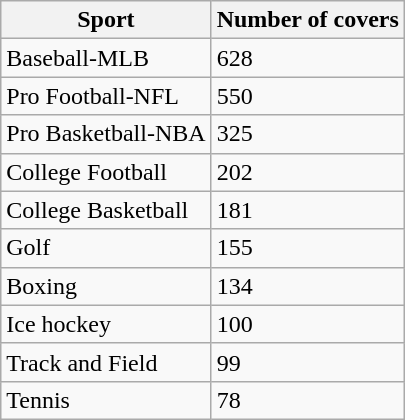<table class="wikitable">
<tr>
<th>Sport</th>
<th>Number of covers</th>
</tr>
<tr>
<td>Baseball-MLB</td>
<td>628</td>
</tr>
<tr>
<td>Pro Football-NFL</td>
<td>550</td>
</tr>
<tr>
<td>Pro Basketball-NBA</td>
<td>325</td>
</tr>
<tr>
<td>College Football</td>
<td>202</td>
</tr>
<tr>
<td>College Basketball</td>
<td>181</td>
</tr>
<tr>
<td>Golf</td>
<td>155</td>
</tr>
<tr>
<td>Boxing</td>
<td>134</td>
</tr>
<tr>
<td>Ice hockey</td>
<td>100</td>
</tr>
<tr>
<td>Track and Field</td>
<td>99</td>
</tr>
<tr>
<td>Tennis</td>
<td>78</td>
</tr>
</table>
